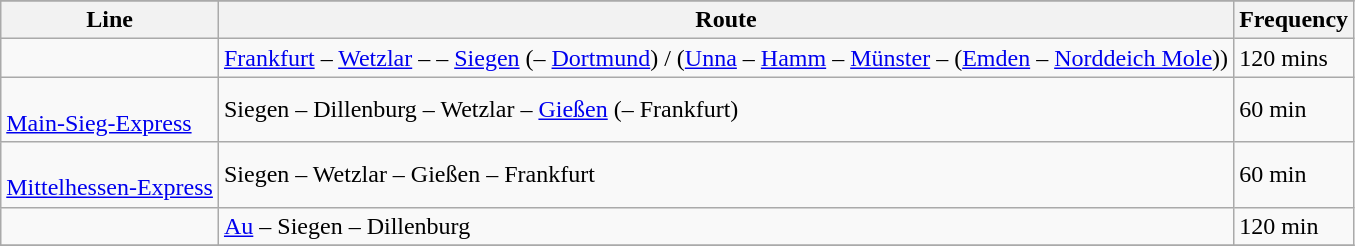<table class="wikitable">
<tr class="hintergrundfarbe5">
</tr>
<tr>
<th>Line</th>
<th>Route</th>
<th>Frequency</th>
</tr>
<tr>
<td></td>
<td><a href='#'>Frankfurt</a> – <a href='#'>Wetzlar</a> –  – <a href='#'>Siegen</a> (– <a href='#'>Dortmund</a>) / (<a href='#'>Unna</a> – <a href='#'>Hamm</a> – <a href='#'>Münster</a> – (<a href='#'>Emden</a> – <a href='#'>Norddeich Mole</a>))</td>
<td>120 mins</td>
</tr>
<tr>
<td> <br><a href='#'>Main-Sieg-Express</a></td>
<td style="text-align:left;">Siegen – Dillenburg – Wetzlar – <a href='#'>Gießen</a> (– Frankfurt)</td>
<td>60 min</td>
</tr>
<tr>
<td><br><a href='#'>Mittelhessen-Express</a></td>
<td style="text-align:left;">Siegen – Wetzlar – Gießen – Frankfurt</td>
<td>60 min</td>
</tr>
<tr>
<td></td>
<td style="text-align:left;"><a href='#'>Au</a> – Siegen – Dillenburg</td>
<td>120 min</td>
</tr>
<tr>
</tr>
</table>
